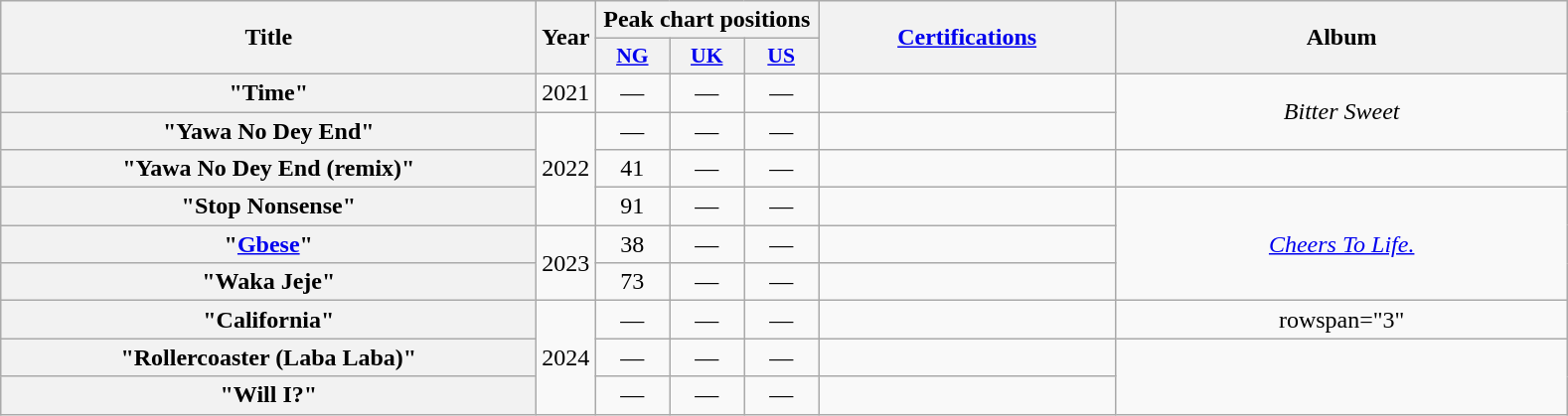<table class="wikitable plainrowheaders" style="text-align:center;" border="1">
<tr>
<th scope="col" rowspan="2" style="width:22em;">Title</th>
<th scope="col" rowspan="2" style="width:1em;">Year</th>
<th scope="col" colspan="3">Peak chart positions</th>
<th scope="col" rowspan="2" style="width:12em;"><a href='#'>Certifications</a></th>
<th scope="col" rowspan="2" style="width:18.5em;">Album</th>
</tr>
<tr>
<th scope="col" style="width:3em;font-size:90%;"><a href='#'>NG</a><br></th>
<th scope="col" style="width:3em;font-size:90%;"><a href='#'>UK</a><br></th>
<th scope="col" style="width:3em;font-size:90%;"><a href='#'>US</a><br></th>
</tr>
<tr>
<th scope="row">"Time"</th>
<td rowspan="1">2021</td>
<td>—</td>
<td>—</td>
<td>—</td>
<td></td>
<td rowspan="2"><em>Bitter Sweet</em></td>
</tr>
<tr>
<th scope="row">"Yawa No Dey End"</th>
<td rowspan="3">2022</td>
<td>—</td>
<td>—</td>
<td>—</td>
<td></td>
</tr>
<tr>
<th scope="row">"Yawa No Dey End (remix)" </th>
<td>41</td>
<td>—</td>
<td>—</td>
<td></td>
<td></td>
</tr>
<tr>
<th scope="row">"Stop Nonsense"</th>
<td>91</td>
<td>—</td>
<td>—</td>
<td></td>
<td rowspan="3"><em><a href='#'>Cheers To Life.</a></em></td>
</tr>
<tr>
<th scope="row">"<a href='#'>Gbese</a>" </th>
<td rowspan="2">2023</td>
<td>38</td>
<td>—</td>
<td>—</td>
</tr>
<tr>
<th scope="row">"Waka Jeje" </th>
<td>73</td>
<td>—</td>
<td>—</td>
<td></td>
</tr>
<tr>
<th scope="row">"California"</th>
<td rowspan="3">2024</td>
<td>—</td>
<td>—</td>
<td>—</td>
<td></td>
<td>rowspan="3" </td>
</tr>
<tr>
<th scope="row">"Rollercoaster (Laba Laba)"</th>
<td>—</td>
<td>—</td>
<td>—</td>
<td></td>
</tr>
<tr>
<th scope="row">"Will I?"</th>
<td>—</td>
<td>—</td>
<td>—</td>
<td></td>
</tr>
</table>
